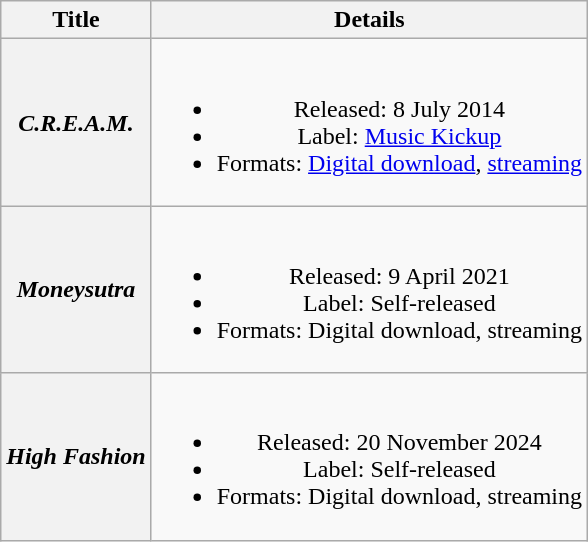<table class="wikitable plainrowheaders" style="text-align:center;">
<tr>
<th scope="col">Title</th>
<th scope="col">Details</th>
</tr>
<tr>
<th scope="row"><em>C.R.E.A.M.</em></th>
<td><br><ul><li>Released: 8 July 2014</li><li>Label: <a href='#'>Music Kickup</a></li><li>Formats: <a href='#'>Digital download</a>, <a href='#'>streaming</a></li></ul></td>
</tr>
<tr>
<th scope="row"><em>Moneysutra</em></th>
<td><br><ul><li>Released: 9 April 2021</li><li>Label: Self-released</li><li>Formats: Digital download, streaming</li></ul></td>
</tr>
<tr>
<th scope="row"><em>High Fashion</em></th>
<td><br><ul><li>Released: 20 November 2024</li><li>Label: Self-released</li><li>Formats: Digital download, streaming</li></ul></td>
</tr>
</table>
